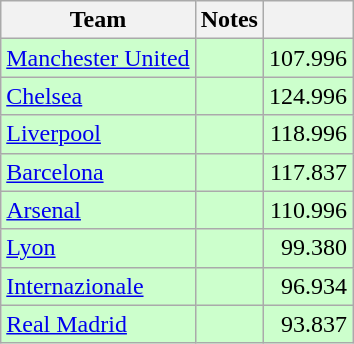<table class="wikitable" style="float:left; margin-right:1em;">
<tr>
<th>Team</th>
<th>Notes</th>
<th></th>
</tr>
<tr bgcolor="#ccffcc">
<td> <a href='#'>Manchester United</a></td>
<td></td>
<td align=right>107.996</td>
</tr>
<tr bgcolor="#ccffcc">
<td> <a href='#'>Chelsea</a></td>
<td></td>
<td align=right>124.996</td>
</tr>
<tr bgcolor="#ccffcc">
<td> <a href='#'>Liverpool</a></td>
<td></td>
<td align=right>118.996</td>
</tr>
<tr bgcolor="#ccffcc">
<td> <a href='#'>Barcelona</a></td>
<td></td>
<td align=right>117.837</td>
</tr>
<tr bgcolor="#ccffcc">
<td> <a href='#'>Arsenal</a></td>
<td></td>
<td align=right>110.996</td>
</tr>
<tr bgcolor="#ccffcc">
<td> <a href='#'>Lyon</a></td>
<td></td>
<td align=right>99.380</td>
</tr>
<tr bgcolor="#ccffcc">
<td> <a href='#'>Internazionale</a></td>
<td></td>
<td align=right>96.934</td>
</tr>
<tr bgcolor="#ccffcc">
<td> <a href='#'>Real Madrid</a></td>
<td></td>
<td align=right>93.837</td>
</tr>
</table>
